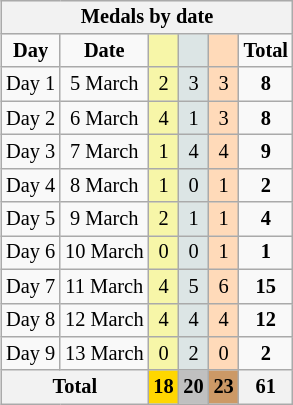<table class="wikitable" style="font-size:85%; float:right">
<tr style="background:#efefef;">
<th colspan=6>Medals by date</th>
</tr>
<tr align=center>
<td><strong>Day</strong></td>
<td><strong>Date</strong></td>
<td style="background:#f7f6a8;"></td>
<td style="background:#dce5e5;"></td>
<td style="background:#ffdab9;"></td>
<td><strong>Total</strong></td>
</tr>
<tr align=center>
<td>Day 1</td>
<td>5 March</td>
<td style="background:#f7f6a8;">2</td>
<td style="background:#dce5e5;">3</td>
<td style="background:#ffdab9;">3</td>
<td><strong>8</strong></td>
</tr>
<tr align=center>
<td>Day 2</td>
<td>6 March</td>
<td style="background:#f7f6a8;">4</td>
<td style="background:#dce5e5;">1</td>
<td style="background:#ffdab9;">3</td>
<td><strong>8</strong></td>
</tr>
<tr align=center>
<td>Day 3</td>
<td>7 March</td>
<td style="background:#f7f6a8;">1</td>
<td style="background:#dce5e5;">4</td>
<td style="background:#ffdab9;">4</td>
<td><strong>9</strong></td>
</tr>
<tr align=center>
<td>Day 4</td>
<td>8 March</td>
<td style="background:#f7f6a8;">1</td>
<td style="background:#dce5e5;">0</td>
<td style="background:#ffdab9;">1</td>
<td><strong>2</strong></td>
</tr>
<tr align=center>
<td>Day 5</td>
<td>9 March</td>
<td style="background:#f7f6a8;">2</td>
<td style="background:#dce5e5;">1</td>
<td style="background:#ffdab9;">1</td>
<td><strong>4</strong></td>
</tr>
<tr align=center>
<td>Day 6</td>
<td>10 March</td>
<td style="background:#f7f6a8;">0</td>
<td style="background:#dce5e5;">0</td>
<td style="background:#ffdab9;">1</td>
<td><strong>1</strong></td>
</tr>
<tr align=center>
<td>Day 7</td>
<td>11 March</td>
<td style="background:#f7f6a8;">4</td>
<td style="background:#dce5e5;">5</td>
<td style="background:#ffdab9;">6</td>
<td><strong>15</strong></td>
</tr>
<tr align=center>
<td>Day 8</td>
<td>12 March</td>
<td style="background:#f7f6a8;">4</td>
<td style="background:#dce5e5;">4</td>
<td style="background:#ffdab9;">4</td>
<td><strong>12</strong></td>
</tr>
<tr align=center>
<td>Day 9</td>
<td>13 March</td>
<td style="background:#f7f6a8;">0</td>
<td style="background:#dce5e5;">2</td>
<td style="background:#ffdab9;">0</td>
<td><strong>2</strong></td>
</tr>
<tr align=center>
<th colspan=2>Total</th>
<th style="background:gold;">18</th>
<th style="background:silver;">20</th>
<th style="background:#c96;">23</th>
<th>61</th>
</tr>
</table>
